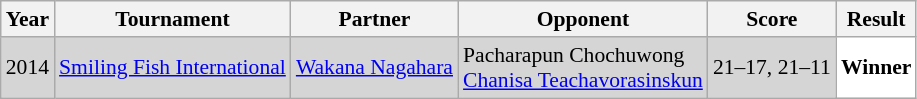<table class="sortable wikitable" style="font-size: 90%">
<tr>
<th>Year</th>
<th>Tournament</th>
<th>Partner</th>
<th>Opponent</th>
<th>Score</th>
<th>Result</th>
</tr>
<tr style="background:#D5D5D5">
<td align="center">2014</td>
<td align="left"><a href='#'>Smiling Fish International</a></td>
<td align="left"> <a href='#'>Wakana Nagahara</a></td>
<td align="left"> Pacharapun Chochuwong<br> <a href='#'>Chanisa Teachavorasinskun</a></td>
<td align="left">21–17, 21–11</td>
<td style="text-align:left; background:white"> <strong>Winner</strong></td>
</tr>
</table>
